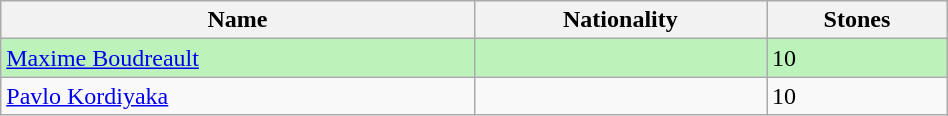<table class="wikitable" style="display: inline-table; width: 50%;">
<tr>
<th>Name</th>
<th>Nationality</th>
<th>Stones</th>
</tr>
<tr bgcolor=bbf3bb>
<td><a href='#'>Maxime Boudreault</a></td>
<td></td>
<td>10</td>
</tr>
<tr>
<td><a href='#'>Pavlo Kordiyaka</a></td>
<td></td>
<td>10</td>
</tr>
</table>
